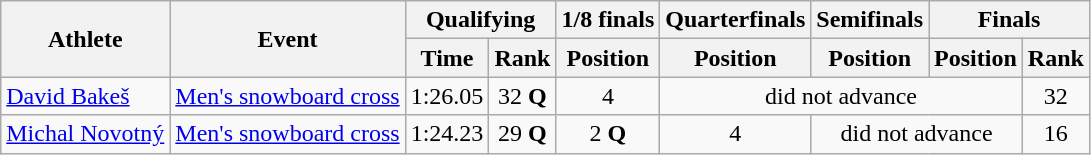<table class="wikitable">
<tr>
<th rowspan="2">Athlete</th>
<th rowspan="2">Event</th>
<th colspan="2">Qualifying</th>
<th>1/8 finals</th>
<th>Quarterfinals</th>
<th>Semifinals</th>
<th colspan=2>Finals</th>
</tr>
<tr>
<th>Time</th>
<th>Rank</th>
<th>Position</th>
<th>Position</th>
<th>Position</th>
<th>Position</th>
<th>Rank</th>
</tr>
<tr align=center>
<td align=left><a href='#'>David Bakeš</a></td>
<td align=left><a href='#'>Men's snowboard cross</a></td>
<td>1:26.05</td>
<td>32 <strong>Q</strong></td>
<td>4</td>
<td colspan=3>did not advance</td>
<td>32</td>
</tr>
<tr align=center>
<td align=left><a href='#'>Michal Novotný</a></td>
<td align=left><a href='#'>Men's snowboard cross</a></td>
<td>1:24.23</td>
<td>29 <strong>Q</strong></td>
<td>2 <strong>Q</strong></td>
<td>4</td>
<td colspan=2>did not advance</td>
<td>16</td>
</tr>
</table>
